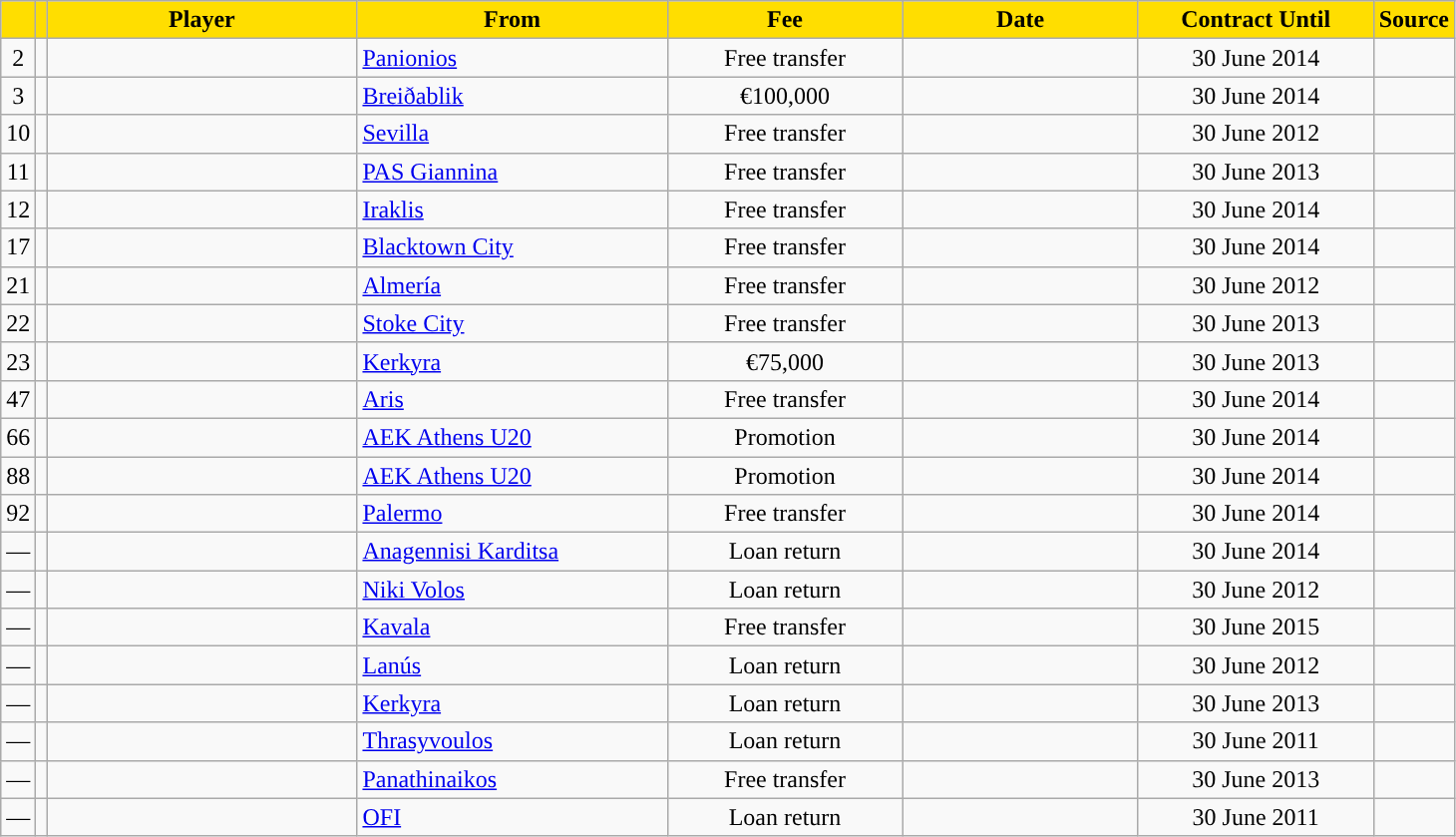<table class="wikitable sortable">
<tr>
<th style="background:#FFDE00"></th>
<th style="background:#FFDE00"></th>
<th width=200 style="background:#FFDE00">Player</th>
<th width=200 style="background:#FFDE00">From</th>
<th width=150 style="background:#FFDE00">Fee</th>
<th width=150 style="background:#FFDE00">Date</th>
<th width=150 style="background:#FFDE00">Contract Until</th>
<th style="background:#FFDE00">Source</th>
</tr>
<tr>
<td align=center>2</td>
<td align=center></td>
<td></td>
<td> <a href='#'>Panionios</a></td>
<td align=center>Free transfer</td>
<td align=center></td>
<td align=center>30 June 2014</td>
<td align=center></td>
</tr>
<tr>
<td align=center>3</td>
<td align=center></td>
<td></td>
<td> <a href='#'>Breiðablik</a></td>
<td align=center>€100,000</td>
<td align=center></td>
<td align=center>30 June 2014</td>
<td align=center></td>
</tr>
<tr>
<td align=center>10</td>
<td align=center></td>
<td></td>
<td> <a href='#'>Sevilla</a></td>
<td align=center>Free transfer</td>
<td align=center></td>
<td align=center>30 June 2012</td>
<td align=center></td>
</tr>
<tr>
<td align=center>11</td>
<td align=center></td>
<td></td>
<td> <a href='#'>PAS Giannina</a></td>
<td align=center>Free transfer</td>
<td align=center></td>
<td align=center>30 June 2013</td>
<td align=center></td>
</tr>
<tr>
<td align=center>12</td>
<td align=center></td>
<td></td>
<td> <a href='#'>Iraklis</a></td>
<td align=center>Free transfer</td>
<td align=center></td>
<td align=center>30 June 2014</td>
<td align=center></td>
</tr>
<tr>
<td align=center>17</td>
<td align=center></td>
<td></td>
<td> <a href='#'>Blacktown City</a></td>
<td align=center>Free transfer</td>
<td align=center></td>
<td align=center>30 June 2014</td>
<td align=center></td>
</tr>
<tr>
<td align=center>21</td>
<td align=center></td>
<td></td>
<td> <a href='#'>Almería</a></td>
<td align=center>Free transfer</td>
<td align=center></td>
<td align=center>30 June 2012</td>
<td align=center></td>
</tr>
<tr>
<td align=center>22</td>
<td align=center></td>
<td></td>
<td> <a href='#'>Stoke City</a></td>
<td align=center>Free transfer</td>
<td align=center></td>
<td align=center>30 June 2013</td>
<td align=center></td>
</tr>
<tr>
<td align=center>23</td>
<td align=center></td>
<td></td>
<td> <a href='#'>Kerkyra</a></td>
<td align=center>€75,000</td>
<td align=center></td>
<td align=center>30 June 2013</td>
<td align=center></td>
</tr>
<tr>
<td align=center>47</td>
<td align=center></td>
<td></td>
<td> <a href='#'>Aris</a></td>
<td align=center>Free transfer</td>
<td align=center></td>
<td align=center>30 June 2014</td>
<td align=center></td>
</tr>
<tr>
<td align=center>66</td>
<td align=center></td>
<td></td>
<td> <a href='#'>AEK Athens U20</a></td>
<td align=center>Promotion</td>
<td align=center></td>
<td align=center>30 June 2014</td>
<td align=center></td>
</tr>
<tr>
<td align=center>88</td>
<td align=center></td>
<td></td>
<td> <a href='#'>AEK Athens U20</a></td>
<td align=center>Promotion</td>
<td align=center></td>
<td align=center>30 June 2014</td>
<td align=center></td>
</tr>
<tr>
<td align=center>92</td>
<td align=center></td>
<td></td>
<td> <a href='#'>Palermo</a></td>
<td align=center>Free transfer</td>
<td align=center></td>
<td align=center>30 June 2014</td>
<td align=center></td>
</tr>
<tr>
<td align=center>—</td>
<td align=center></td>
<td></td>
<td> <a href='#'>Anagennisi Karditsa</a></td>
<td align=center>Loan return</td>
<td align=center></td>
<td align=center>30 June 2014</td>
<td align=center></td>
</tr>
<tr>
<td align=center>—</td>
<td align=center></td>
<td></td>
<td> <a href='#'>Niki Volos</a></td>
<td align=center>Loan return</td>
<td align=center></td>
<td align=center>30 June 2012</td>
<td align=center></td>
</tr>
<tr>
<td align=center>—</td>
<td align=center></td>
<td></td>
<td> <a href='#'>Kavala</a></td>
<td align=center>Free transfer</td>
<td align=center></td>
<td align=center>30 June 2015</td>
<td align=center></td>
</tr>
<tr>
<td align=center>—</td>
<td align=center></td>
<td></td>
<td> <a href='#'>Lanús</a></td>
<td align=center>Loan return</td>
<td align=center></td>
<td align=center>30 June 2012</td>
<td align=center></td>
</tr>
<tr>
<td align=center>—</td>
<td align=center></td>
<td></td>
<td> <a href='#'>Kerkyra</a></td>
<td align=center>Loan return</td>
<td align=center></td>
<td align=center>30 June 2013</td>
<td align=center></td>
</tr>
<tr>
<td align=center>—</td>
<td align=center></td>
<td></td>
<td> <a href='#'>Thrasyvoulos</a></td>
<td align=center>Loan return</td>
<td align=center></td>
<td align=center>30 June 2011</td>
<td align=center></td>
</tr>
<tr>
<td align=center>—</td>
<td align=center></td>
<td></td>
<td> <a href='#'>Panathinaikos</a></td>
<td align=center>Free transfer</td>
<td align=center></td>
<td align=center>30 June 2013</td>
<td align=center></td>
</tr>
<tr>
<td align=center>—</td>
<td align=center></td>
<td></td>
<td> <a href='#'>OFI</a></td>
<td align=center>Loan return</td>
<td align=center></td>
<td align=center>30 June 2011</td>
<td align=center></td>
</tr>
</table>
